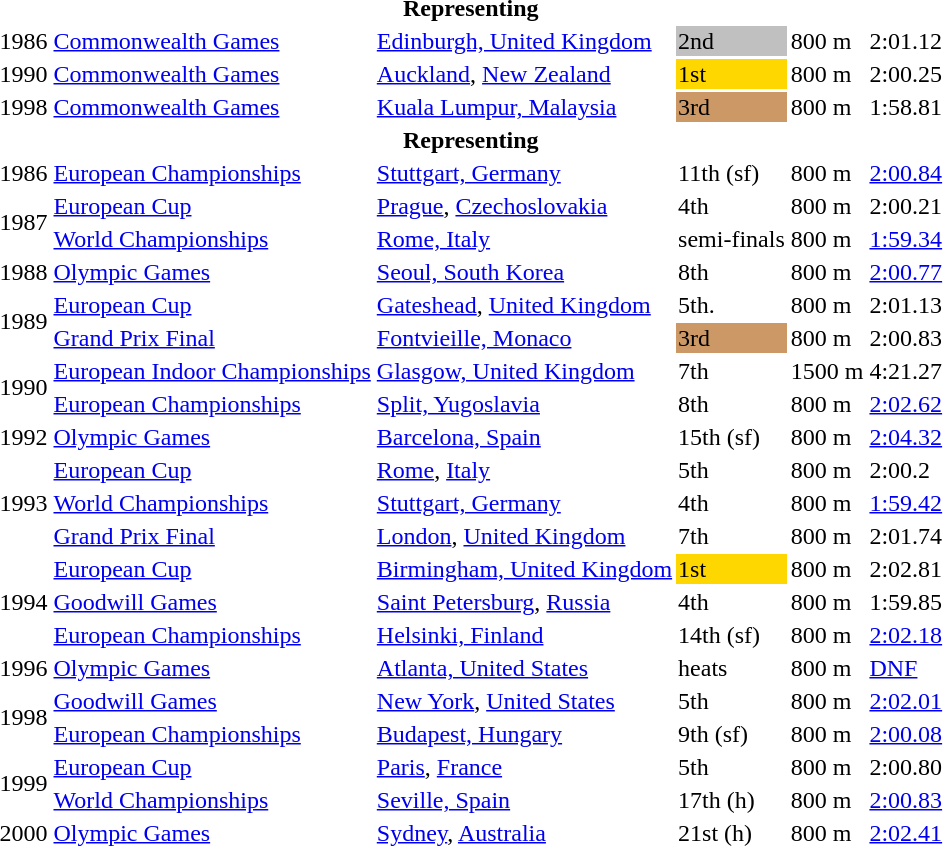<table>
<tr>
<th colspan="6">Representing </th>
</tr>
<tr>
<td>1986</td>
<td><a href='#'>Commonwealth Games</a></td>
<td><a href='#'>Edinburgh, United Kingdom</a></td>
<td style="background:silver;">2nd</td>
<td>800 m</td>
<td>2:01.12</td>
</tr>
<tr>
<td>1990</td>
<td><a href='#'>Commonwealth Games</a></td>
<td><a href='#'>Auckland</a>, <a href='#'>New Zealand</a></td>
<td style="background:gold;">1st</td>
<td>800 m</td>
<td>2:00.25</td>
</tr>
<tr>
<td>1998</td>
<td><a href='#'>Commonwealth Games</a></td>
<td><a href='#'>Kuala Lumpur, Malaysia</a></td>
<td style="background:#c96;">3rd</td>
<td>800 m</td>
<td>1:58.81</td>
</tr>
<tr>
<th colspan="6">Representing </th>
</tr>
<tr>
<td>1986</td>
<td><a href='#'>European Championships</a></td>
<td><a href='#'>Stuttgart, Germany</a></td>
<td>11th (sf)</td>
<td>800 m</td>
<td><a href='#'>2:00.84</a></td>
</tr>
<tr>
<td rowspan=2>1987</td>
<td><a href='#'>European Cup</a></td>
<td><a href='#'>Prague</a>, <a href='#'>Czechoslovakia</a></td>
<td>4th</td>
<td>800 m</td>
<td>2:00.21</td>
</tr>
<tr>
<td><a href='#'>World Championships</a></td>
<td><a href='#'>Rome, Italy</a></td>
<td>semi-finals</td>
<td>800 m</td>
<td><a href='#'>1:59.34</a></td>
</tr>
<tr>
<td>1988</td>
<td><a href='#'>Olympic Games</a></td>
<td><a href='#'>Seoul, South Korea</a></td>
<td>8th</td>
<td>800 m</td>
<td><a href='#'>2:00.77</a></td>
</tr>
<tr>
<td rowspan=2>1989</td>
<td><a href='#'>European Cup</a></td>
<td><a href='#'>Gateshead</a>, <a href='#'>United Kingdom</a></td>
<td>5th.</td>
<td>800 m</td>
<td>2:01.13</td>
</tr>
<tr>
<td><a href='#'>Grand Prix Final</a></td>
<td><a href='#'>Fontvieille, Monaco</a></td>
<td bgcolor=cc9966>3rd</td>
<td>800 m</td>
<td>2:00.83</td>
</tr>
<tr>
<td rowspan=2>1990</td>
<td><a href='#'>European Indoor Championships</a></td>
<td><a href='#'>Glasgow, United Kingdom</a></td>
<td>7th</td>
<td>1500 m</td>
<td>4:21.27</td>
</tr>
<tr>
<td><a href='#'>European Championships</a></td>
<td><a href='#'>Split, Yugoslavia</a></td>
<td>8th</td>
<td>800 m</td>
<td><a href='#'>2:02.62</a></td>
</tr>
<tr>
<td>1992</td>
<td><a href='#'>Olympic Games</a></td>
<td><a href='#'>Barcelona, Spain</a></td>
<td>15th (sf)</td>
<td>800 m</td>
<td><a href='#'>2:04.32</a></td>
</tr>
<tr>
<td rowspan=3>1993</td>
<td><a href='#'>European Cup</a></td>
<td><a href='#'>Rome</a>, <a href='#'>Italy</a></td>
<td>5th</td>
<td>800 m</td>
<td>2:00.2</td>
</tr>
<tr>
<td><a href='#'>World Championships</a></td>
<td><a href='#'>Stuttgart, Germany</a></td>
<td>4th</td>
<td>800 m</td>
<td><a href='#'>1:59.42</a></td>
</tr>
<tr>
<td><a href='#'>Grand Prix Final</a></td>
<td><a href='#'>London</a>, <a href='#'>United Kingdom</a></td>
<td>7th</td>
<td>800 m</td>
<td>2:01.74</td>
</tr>
<tr>
<td rowspan=3>1994</td>
<td><a href='#'>European Cup</a></td>
<td><a href='#'>Birmingham, United Kingdom</a></td>
<td style="background:gold;">1st</td>
<td>800 m</td>
<td>2:02.81</td>
</tr>
<tr>
<td><a href='#'>Goodwill Games</a></td>
<td><a href='#'>Saint Petersburg</a>, <a href='#'>Russia</a></td>
<td>4th</td>
<td>800 m</td>
<td>1:59.85</td>
</tr>
<tr>
<td><a href='#'>European Championships</a></td>
<td><a href='#'>Helsinki, Finland</a></td>
<td>14th (sf)</td>
<td>800 m</td>
<td><a href='#'>2:02.18</a></td>
</tr>
<tr>
<td>1996</td>
<td><a href='#'>Olympic Games</a></td>
<td><a href='#'>Atlanta, United States</a></td>
<td>heats</td>
<td>800 m</td>
<td><a href='#'>DNF</a></td>
</tr>
<tr>
<td rowspan=2>1998</td>
<td><a href='#'>Goodwill Games</a></td>
<td><a href='#'>New York</a>, <a href='#'>United States</a></td>
<td>5th</td>
<td>800 m</td>
<td><a href='#'>2:02.01</a></td>
</tr>
<tr>
<td><a href='#'>European Championships</a></td>
<td><a href='#'>Budapest, Hungary</a></td>
<td>9th (sf)</td>
<td>800 m</td>
<td><a href='#'>2:00.08</a></td>
</tr>
<tr>
<td rowspan=2>1999</td>
<td><a href='#'>European Cup</a></td>
<td><a href='#'>Paris</a>, <a href='#'>France</a></td>
<td>5th</td>
<td>800 m</td>
<td>2:00.80</td>
</tr>
<tr>
<td><a href='#'>World Championships</a></td>
<td><a href='#'>Seville, Spain</a></td>
<td>17th (h)</td>
<td>800 m</td>
<td><a href='#'>2:00.83</a></td>
</tr>
<tr>
<td>2000</td>
<td><a href='#'>Olympic Games</a></td>
<td><a href='#'>Sydney</a>, <a href='#'>Australia</a></td>
<td>21st (h)</td>
<td>800 m</td>
<td><a href='#'>2:02.41</a></td>
</tr>
<tr>
</tr>
</table>
